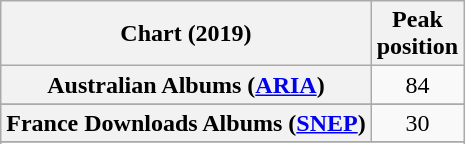<table class="wikitable sortable plainrowheaders" style="text-align:center">
<tr>
<th scope="col">Chart (2019)</th>
<th scope="col">Peak<br>position</th>
</tr>
<tr>
<th scope="row">Australian Albums (<a href='#'>ARIA</a>)</th>
<td>84</td>
</tr>
<tr>
</tr>
<tr>
</tr>
<tr>
</tr>
<tr>
</tr>
<tr>
<th scope="row">France Downloads Albums (<a href='#'>SNEP</a>)</th>
<td>30</td>
</tr>
<tr>
</tr>
<tr>
</tr>
<tr>
</tr>
<tr>
</tr>
<tr>
</tr>
<tr>
</tr>
<tr>
</tr>
<tr>
</tr>
<tr>
</tr>
</table>
